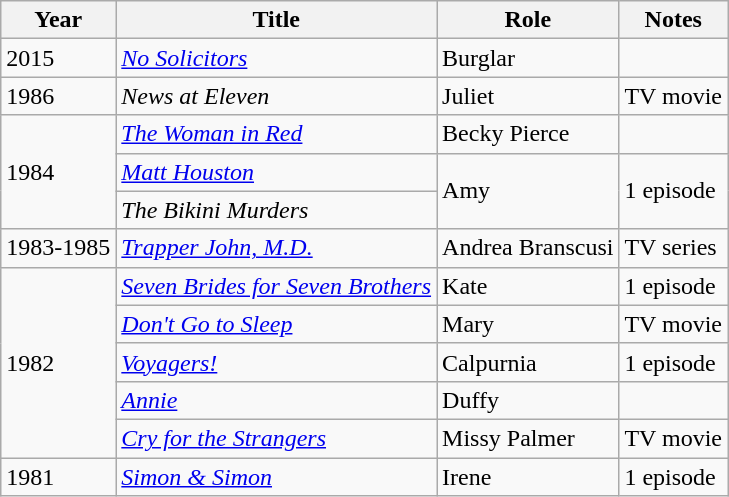<table class="wikitable sortable">
<tr>
<th>Year</th>
<th>Title</th>
<th>Role</th>
<th>Notes</th>
</tr>
<tr>
<td>2015</td>
<td><em><a href='#'>No Solicitors</a></em></td>
<td>Burglar</td>
<td></td>
</tr>
<tr>
<td>1986</td>
<td><em>News at Eleven</em></td>
<td>Juliet</td>
<td>TV movie</td>
</tr>
<tr>
<td rowspan="3">1984</td>
<td><em><a href='#'>The Woman in Red</a></em></td>
<td>Becky Pierce</td>
<td></td>
</tr>
<tr>
<td><em><a href='#'>Matt Houston</a></em></td>
<td rowspan="2">Amy</td>
<td rowspan="2">1 episode</td>
</tr>
<tr>
<td><em>The Bikini Murders</em></td>
</tr>
<tr>
<td>1983-1985</td>
<td><em><a href='#'>Trapper John, M.D.</a></em></td>
<td>Andrea Branscusi</td>
<td>TV series</td>
</tr>
<tr>
<td rowspan="5">1982</td>
<td><em><a href='#'>Seven Brides for Seven Brothers</a></em></td>
<td>Kate</td>
<td>1 episode</td>
</tr>
<tr>
<td><em><a href='#'>Don't Go to Sleep</a></em></td>
<td>Mary</td>
<td>TV movie</td>
</tr>
<tr>
<td><em><a href='#'>Voyagers!</a></em></td>
<td>Calpurnia</td>
<td>1 episode</td>
</tr>
<tr>
<td><em><a href='#'>Annie</a></em></td>
<td>Duffy</td>
<td></td>
</tr>
<tr>
<td><em><a href='#'>Cry for the Strangers</a></em></td>
<td>Missy Palmer</td>
<td>TV movie</td>
</tr>
<tr>
<td>1981</td>
<td><em><a href='#'>Simon & Simon</a></em></td>
<td>Irene</td>
<td>1 episode</td>
</tr>
</table>
